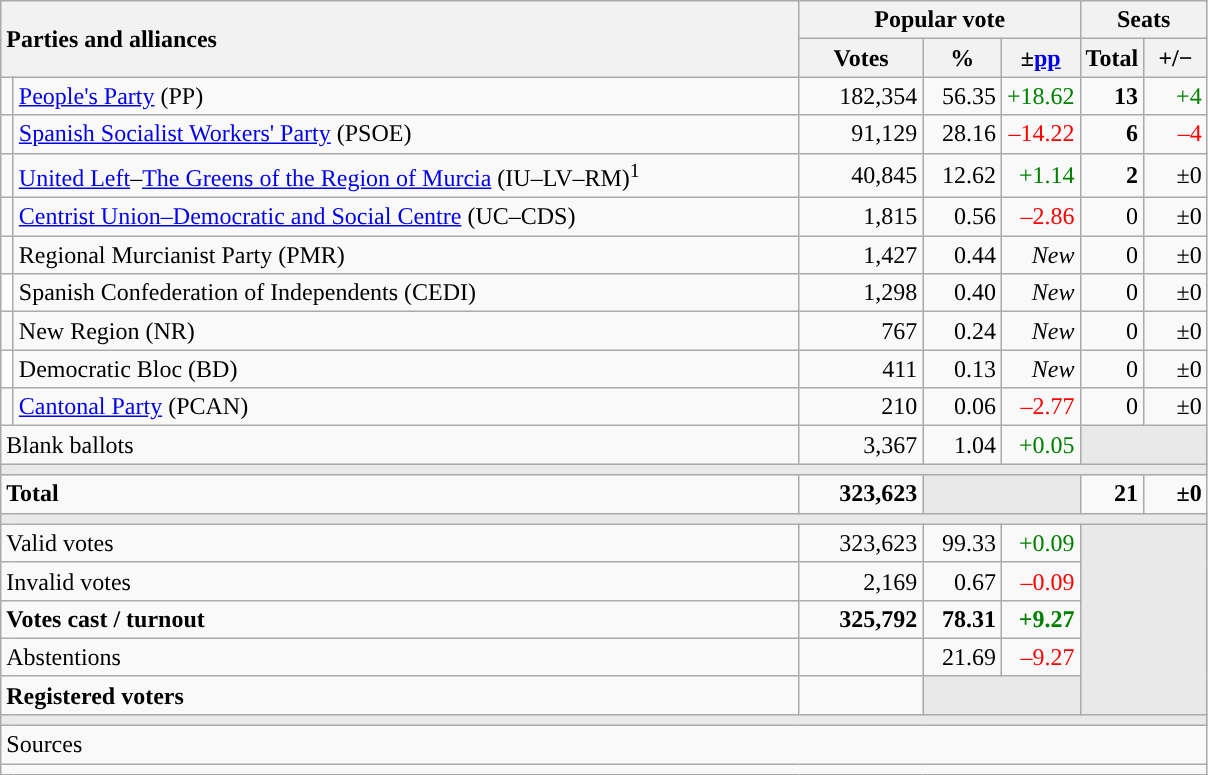<table class="wikitable" style="text-align:right;">
<tr>
<th style="text-align:left;" rowspan="2" colspan="2" width="525">Parties and alliances</th>
<th colspan="3">Popular vote</th>
<th colspan="2">Seats</th>
</tr>
<tr>
<th width="75">Votes</th>
<th width="45">%</th>
<th width="45">±<a href='#'>pp</a></th>
<th width="35">Total</th>
<th width="35">+/−</th>
</tr>
<tr>
<td width="1" style="color:inherit;background:"></td>
<td align="left"><a href='#'>People's Party</a> (PP)</td>
<td>182,354</td>
<td>56.35</td>
<td style="color:green;">+18.62</td>
<td><strong>13</strong></td>
<td style="color:green;">+4</td>
</tr>
<tr>
<td style="color:inherit;background:"></td>
<td align="left"><a href='#'>Spanish Socialist Workers' Party</a> (PSOE)</td>
<td>91,129</td>
<td>28.16</td>
<td style="color:red;">–14.22</td>
<td><strong>6</strong></td>
<td style="color:red;">–4</td>
</tr>
<tr>
<td style="color:inherit;background:"></td>
<td align="left"><a href='#'>United Left</a>–<a href='#'>The Greens of the Region of Murcia</a> (IU–LV–RM)<sup>1</sup></td>
<td>40,845</td>
<td>12.62</td>
<td style="color:green;">+1.14</td>
<td><strong>2</strong></td>
<td>±0</td>
</tr>
<tr>
<td style="color:inherit;background:"></td>
<td align="left"><a href='#'>Centrist Union–Democratic and Social Centre</a> (UC–CDS)</td>
<td>1,815</td>
<td>0.56</td>
<td style="color:red;">–2.86</td>
<td>0</td>
<td>±0</td>
</tr>
<tr>
<td style="color:inherit;background:"></td>
<td align="left">Regional Murcianist Party (PMR)</td>
<td>1,427</td>
<td>0.44</td>
<td><em>New</em></td>
<td>0</td>
<td>±0</td>
</tr>
<tr>
<td bgcolor="white"></td>
<td align="left">Spanish Confederation of Independents (CEDI)</td>
<td>1,298</td>
<td>0.40</td>
<td><em>New</em></td>
<td>0</td>
<td>±0</td>
</tr>
<tr>
<td style="color:inherit;background:"></td>
<td align="left">New Region (NR)</td>
<td>767</td>
<td>0.24</td>
<td><em>New</em></td>
<td>0</td>
<td>±0</td>
</tr>
<tr>
<td bgcolor="white"></td>
<td align="left">Democratic Bloc (BD)</td>
<td>411</td>
<td>0.13</td>
<td><em>New</em></td>
<td>0</td>
<td>±0</td>
</tr>
<tr>
<td style="color:inherit;background:"></td>
<td align="left"><a href='#'>Cantonal Party</a> (PCAN)</td>
<td>210</td>
<td>0.06</td>
<td style="color:red;">–2.77</td>
<td>0</td>
<td>±0</td>
</tr>
<tr>
<td align="left" colspan="2">Blank ballots</td>
<td>3,367</td>
<td>1.04</td>
<td style="color:green;">+0.05</td>
<td bgcolor="#E9E9E9" colspan="2"></td>
</tr>
<tr>
<td colspan="7" bgcolor="#E9E9E9"></td>
</tr>
<tr style="font-weight:bold;">
<td align="left" colspan="2">Total</td>
<td>323,623</td>
<td bgcolor="#E9E9E9" colspan="2"></td>
<td>21</td>
<td>±0</td>
</tr>
<tr>
<td colspan="7" bgcolor="#E9E9E9"></td>
</tr>
<tr>
<td align="left" colspan="2">Valid votes</td>
<td>323,623</td>
<td>99.33</td>
<td style="color:green;">+0.09</td>
<td bgcolor="#E9E9E9" colspan="2" rowspan="5"></td>
</tr>
<tr>
<td align="left" colspan="2">Invalid votes</td>
<td>2,169</td>
<td>0.67</td>
<td style="color:red;">–0.09</td>
</tr>
<tr style="font-weight:bold;">
<td align="left" colspan="2">Votes cast / turnout</td>
<td>325,792</td>
<td>78.31</td>
<td style="color:green;">+9.27</td>
</tr>
<tr>
<td align="left" colspan="2">Abstentions</td>
<td></td>
<td>21.69</td>
<td style="color:red;">–9.27</td>
</tr>
<tr style="font-weight:bold;">
<td align="left" colspan="2">Registered voters</td>
<td></td>
<td bgcolor="#E9E9E9" colspan="2"></td>
</tr>
<tr>
<td colspan="7" bgcolor="#E9E9E9"></td>
</tr>
<tr>
<td align="left" colspan="7">Sources</td>
</tr>
<tr>
<td colspan="7" style="text-align:left; max-width:790px;"></td>
</tr>
</table>
